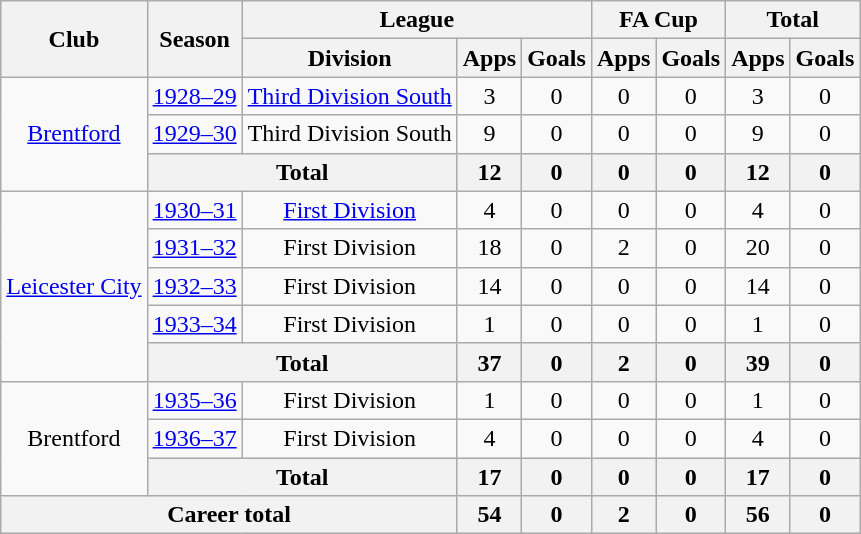<table class="wikitable" style="text-align: center;">
<tr>
<th rowspan="2">Club</th>
<th rowspan="2">Season</th>
<th colspan="3">League</th>
<th colspan="2">FA Cup</th>
<th colspan="2">Total</th>
</tr>
<tr>
<th>Division</th>
<th>Apps</th>
<th>Goals</th>
<th>Apps</th>
<th>Goals</th>
<th>Apps</th>
<th>Goals</th>
</tr>
<tr>
<td rowspan="3"><a href='#'>Brentford</a></td>
<td><a href='#'>1928–29</a></td>
<td><a href='#'>Third Division South</a></td>
<td>3</td>
<td>0</td>
<td>0</td>
<td>0</td>
<td>3</td>
<td>0</td>
</tr>
<tr>
<td><a href='#'>1929–30</a></td>
<td>Third Division South</td>
<td>9</td>
<td>0</td>
<td>0</td>
<td>0</td>
<td>9</td>
<td>0</td>
</tr>
<tr>
<th colspan="2">Total</th>
<th>12</th>
<th>0</th>
<th>0</th>
<th>0</th>
<th>12</th>
<th>0</th>
</tr>
<tr>
<td rowspan="5"><a href='#'>Leicester City</a></td>
<td><a href='#'>1930–31</a></td>
<td><a href='#'>First Division</a></td>
<td>4</td>
<td>0</td>
<td>0</td>
<td>0</td>
<td>4</td>
<td>0</td>
</tr>
<tr>
<td><a href='#'>1931–32</a></td>
<td>First Division</td>
<td>18</td>
<td>0</td>
<td>2</td>
<td>0</td>
<td>20</td>
<td>0</td>
</tr>
<tr>
<td><a href='#'>1932–33</a></td>
<td>First Division</td>
<td>14</td>
<td>0</td>
<td>0</td>
<td>0</td>
<td>14</td>
<td>0</td>
</tr>
<tr>
<td><a href='#'>1933–34</a></td>
<td>First Division</td>
<td>1</td>
<td>0</td>
<td>0</td>
<td>0</td>
<td>1</td>
<td>0</td>
</tr>
<tr>
<th colspan="2">Total</th>
<th>37</th>
<th>0</th>
<th>2</th>
<th>0</th>
<th>39</th>
<th>0</th>
</tr>
<tr>
<td rowspan="3">Brentford</td>
<td><a href='#'>1935–36</a></td>
<td>First Division</td>
<td>1</td>
<td>0</td>
<td>0</td>
<td>0</td>
<td>1</td>
<td>0</td>
</tr>
<tr>
<td><a href='#'>1936–37</a></td>
<td>First Division</td>
<td>4</td>
<td>0</td>
<td>0</td>
<td>0</td>
<td>4</td>
<td>0</td>
</tr>
<tr>
<th colspan="2">Total</th>
<th>17</th>
<th>0</th>
<th>0</th>
<th>0</th>
<th>17</th>
<th>0</th>
</tr>
<tr>
<th colspan="3">Career total</th>
<th>54</th>
<th>0</th>
<th>2</th>
<th>0</th>
<th>56</th>
<th>0</th>
</tr>
</table>
